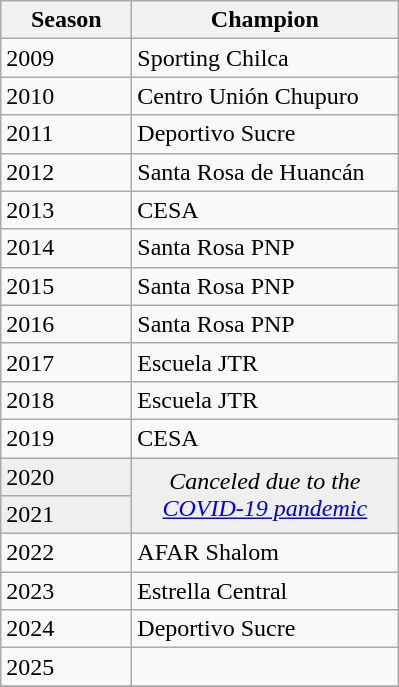<table class="wikitable sortable">
<tr>
<th width=80px>Season</th>
<th width=170px>Champion</th>
</tr>
<tr>
<td>2009</td>
<td>Sporting Chilca</td>
</tr>
<tr>
<td>2010</td>
<td>Centro Unión Chupuro</td>
</tr>
<tr>
<td>2011</td>
<td>Deportivo Sucre</td>
</tr>
<tr>
<td>2012</td>
<td>Santa Rosa de Huancán</td>
</tr>
<tr>
<td>2013</td>
<td>CESA</td>
</tr>
<tr>
<td>2014</td>
<td>Santa Rosa PNP</td>
</tr>
<tr>
<td>2015</td>
<td>Santa Rosa PNP</td>
</tr>
<tr>
<td>2016</td>
<td>Santa Rosa PNP</td>
</tr>
<tr>
<td>2017</td>
<td>Escuela JTR</td>
</tr>
<tr>
<td>2018</td>
<td>Escuela JTR</td>
</tr>
<tr>
<td>2019</td>
<td>CESA</td>
</tr>
<tr bgcolor=#efefef>
<td>2020</td>
<td rowspan=2 colspan="1" align=center><em>Canceled due to the <a href='#'>COVID-19 pandemic</a></em></td>
</tr>
<tr bgcolor=#efefef>
<td>2021</td>
</tr>
<tr>
<td>2022</td>
<td>AFAR Shalom</td>
</tr>
<tr>
<td>2023</td>
<td>Estrella Central</td>
</tr>
<tr>
<td>2024</td>
<td>Deportivo Sucre</td>
</tr>
<tr>
<td>2025</td>
<td></td>
</tr>
<tr>
</tr>
</table>
